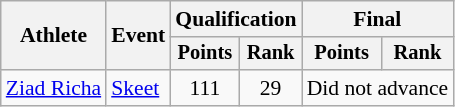<table class="wikitable" style="font-size:90%">
<tr>
<th rowspan="2">Athlete</th>
<th rowspan="2">Event</th>
<th colspan=2>Qualification</th>
<th colspan=2>Final</th>
</tr>
<tr style="font-size:95%">
<th>Points</th>
<th>Rank</th>
<th>Points</th>
<th>Rank</th>
</tr>
<tr align=center>
<td align=left><a href='#'>Ziad Richa</a></td>
<td align=left><a href='#'>Skeet</a></td>
<td>111</td>
<td>29</td>
<td colspan=2>Did not advance</td>
</tr>
</table>
